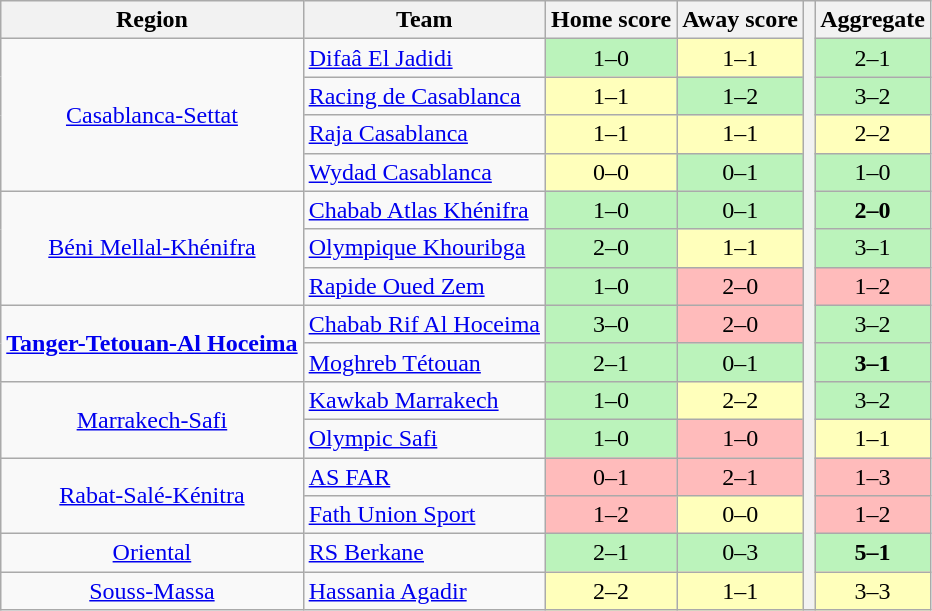<table class="wikitable" style="text-align: center">
<tr>
<th>Region</th>
<th>Team</th>
<th>Home score</th>
<th>Away score</th>
<th rowspan="16"></th>
<th>Aggregate</th>
</tr>
<tr>
<td style="text-align: center;" rowspan="4"><a href='#'>Casablanca-Settat</a></td>
<td align=left><a href='#'>Difaâ El Jadidi</a></td>
<td bgcolor=#BBF3BB>1–0</td>
<td bgcolor=#FFFFBB>1–1</td>
<td bgcolor=#BBF3BB>2–1</td>
</tr>
<tr>
<td align=left><a href='#'>Racing de Casablanca</a></td>
<td bgcolor=#FFFFBB>1–1</td>
<td bgcolor=#BBF3BB>1–2</td>
<td bgcolor=#BBF3BB>3–2</td>
</tr>
<tr>
<td align=left><a href='#'>Raja Casablanca</a></td>
<td bgcolor=#FFFFBB>1–1</td>
<td bgcolor=#FFFFBB>1–1</td>
<td bgcolor=#FFFFBB>2–2</td>
</tr>
<tr>
<td align=left><a href='#'>Wydad Casablanca</a></td>
<td bgcolor=#FFFFBB>0–0</td>
<td bgcolor=#BBF3BB>0–1</td>
<td bgcolor=#BBF3BB>1–0</td>
</tr>
<tr>
<td style="text-align: center;" rowspan="3"><a href='#'>Béni Mellal-Khénifra</a></td>
<td align=left><a href='#'>Chabab Atlas Khénifra</a></td>
<td bgcolor=#BBF3BB>1–0</td>
<td bgcolor=#BBF3BB>0–1</td>
<td bgcolor=#BBF3BB><strong>2–0</strong></td>
</tr>
<tr>
<td align=left><a href='#'>Olympique Khouribga</a></td>
<td bgcolor=#BBF3BB>2–0</td>
<td bgcolor=#FFFFBB>1–1</td>
<td bgcolor=#BBF3BB>3–1</td>
</tr>
<tr>
<td align=left><a href='#'>Rapide Oued Zem</a></td>
<td bgcolor=#BBF3BB>1–0</td>
<td bgcolor=#FFBBBB>2–0</td>
<td bgcolor=#FFBBBB>1–2</td>
</tr>
<tr>
<td style="text-align: center;" rowspan="2"><strong><a href='#'>Tanger-Tetouan-Al Hoceima</a></strong></td>
<td align=left><a href='#'>Chabab Rif Al Hoceima</a></td>
<td bgcolor=#BBF3BB>3–0</td>
<td bgcolor=#FFBBBB>2–0</td>
<td bgcolor=#BBF3BB>3–2</td>
</tr>
<tr>
<td align=left><a href='#'>Moghreb Tétouan</a></td>
<td bgcolor=#BBF3BB>2–1</td>
<td bgcolor=#BBF3BB>0–1</td>
<td bgcolor=#BBF3BB><strong>3–1</strong></td>
</tr>
<tr>
<td style="text-align: center;" rowspan="2"><a href='#'>Marrakech-Safi</a></td>
<td align=left><a href='#'>Kawkab Marrakech</a></td>
<td bgcolor=#BBF3BB>1–0</td>
<td bgcolor=#FFFFBB>2–2</td>
<td bgcolor=#BBF3BB>3–2</td>
</tr>
<tr>
<td align=left><a href='#'>Olympic Safi</a></td>
<td bgcolor=#BBF3BB>1–0</td>
<td bgcolor=#FFBBBB>1–0</td>
<td bgcolor=#FFFFBB>1–1</td>
</tr>
<tr>
<td style="text-align: center;" rowspan="2"><a href='#'>Rabat-Salé-Kénitra</a></td>
<td align=left><a href='#'>AS FAR</a></td>
<td bgcolor=#FFBBBB>0–1</td>
<td bgcolor=#FFBBBB>2–1</td>
<td bgcolor=#FFBBBB>1–3</td>
</tr>
<tr>
<td align=left><a href='#'>Fath Union Sport</a></td>
<td bgcolor=#FFBBBB>1–2</td>
<td bgcolor=#FFFFBB>0–0</td>
<td bgcolor=#FFBBBB>1–2</td>
</tr>
<tr>
<td><a href='#'>Oriental</a></td>
<td align=left><a href='#'>RS Berkane</a></td>
<td bgcolor=#BBF3BB>2–1</td>
<td bgcolor=#BBF3BB>0–3</td>
<td bgcolor=#BBF3BB><strong>5–1</strong></td>
</tr>
<tr>
<td><a href='#'>Souss-Massa</a></td>
<td align=left><a href='#'>Hassania Agadir</a></td>
<td bgcolor=#FFFFBB>2–2</td>
<td bgcolor=#FFFFBB>1–1</td>
<td bgcolor=#FFFFBB>3–3</td>
</tr>
</table>
